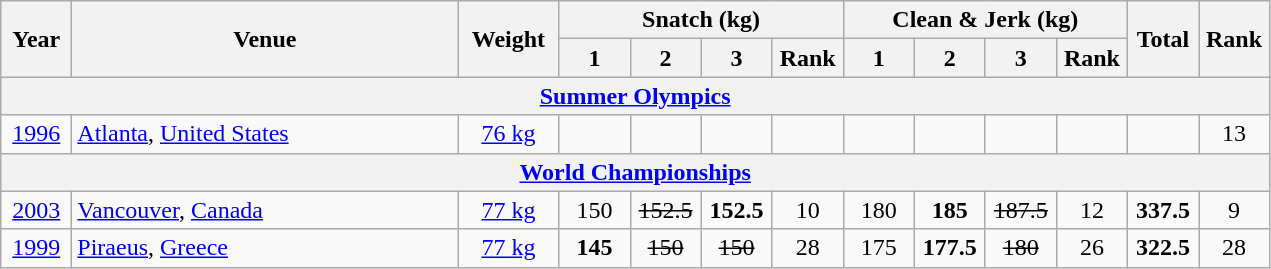<table class = "wikitable" style="text-align:center;">
<tr>
<th rowspan=2 width=40>Year</th>
<th rowspan=2 width=250>Venue</th>
<th rowspan=2 width=60>Weight</th>
<th colspan=4>Snatch (kg)</th>
<th colspan=4>Clean & Jerk (kg)</th>
<th rowspan=2 width=40>Total</th>
<th rowspan=2 width=40>Rank</th>
</tr>
<tr>
<th width=40>1</th>
<th width=40>2</th>
<th width=40>3</th>
<th width=40>Rank</th>
<th width=40>1</th>
<th width=40>2</th>
<th width=40>3</th>
<th width=40>Rank</th>
</tr>
<tr>
<th colspan=13><a href='#'>Summer Olympics</a></th>
</tr>
<tr>
<td><a href='#'>1996</a></td>
<td align=left> <a href='#'>Atlanta</a>, <a href='#'>United States</a></td>
<td><a href='#'>76 kg</a></td>
<td></td>
<td></td>
<td></td>
<td></td>
<td></td>
<td></td>
<td></td>
<td></td>
<td></td>
<td>13</td>
</tr>
<tr>
<th colspan=13><a href='#'>World Championships</a></th>
</tr>
<tr>
<td><a href='#'>2003</a></td>
<td align=left> <a href='#'>Vancouver</a>, <a href='#'>Canada</a></td>
<td><a href='#'>77 kg</a></td>
<td>150</td>
<td><s>152.5</s></td>
<td><strong>152.5</strong></td>
<td>10</td>
<td>180</td>
<td><strong>185</strong></td>
<td><s>187.5</s></td>
<td>12</td>
<td><strong>337.5</strong></td>
<td>9</td>
</tr>
<tr>
<td><a href='#'>1999</a></td>
<td align=left> <a href='#'>Piraeus</a>, <a href='#'>Greece</a></td>
<td><a href='#'>77 kg</a></td>
<td><strong>145</strong></td>
<td><s>150</s></td>
<td><s>150</s></td>
<td>28</td>
<td>175</td>
<td><strong>177.5</strong></td>
<td><s>180</s></td>
<td>26</td>
<td><strong>322.5</strong></td>
<td>28</td>
</tr>
</table>
